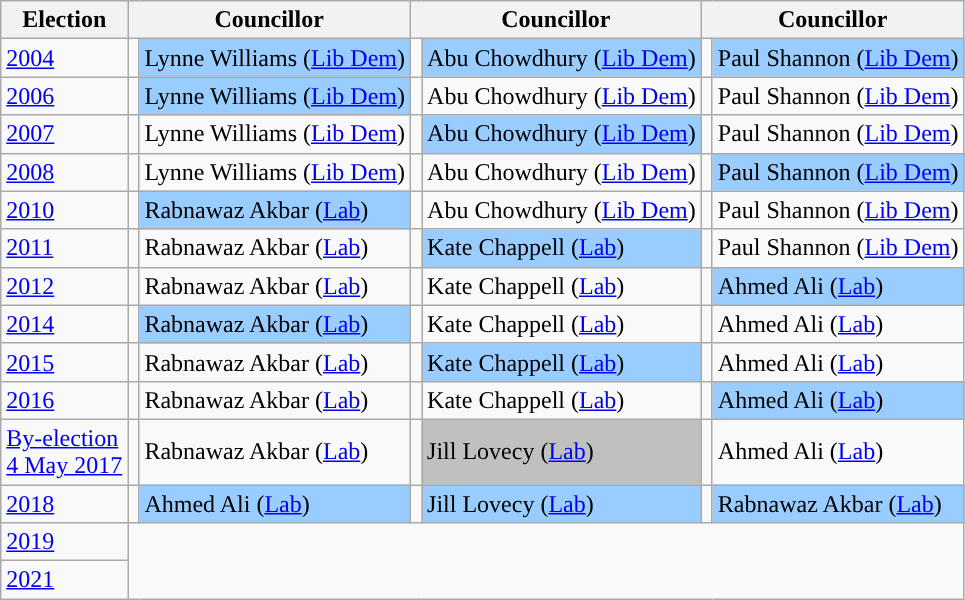<table class="wikitable">
<tr>
<th>Election</th>
<th colspan="2">Councillor</th>
<th colspan="2">Councillor</th>
<th colspan="2">Councillor</th>
</tr>
<tr>
<td><a href='#'>2004</a></td>
<td style="background-color: "></td>
<td bgcolor="#99CCFF">Lynne Williams (<a href='#'>Lib Dem</a>)</td>
<td style="background-color: "></td>
<td bgcolor="#99CCFF">Abu Chowdhury (<a href='#'>Lib Dem</a>)</td>
<td style="background-color: "></td>
<td bgcolor="#99CCFF">Paul Shannon (<a href='#'>Lib Dem</a>)</td>
</tr>
<tr>
<td><a href='#'>2006</a></td>
<td style="background-color: "></td>
<td bgcolor="#99CCFF">Lynne Williams (<a href='#'>Lib Dem</a>)</td>
<td style="background-color: "></td>
<td>Abu Chowdhury (<a href='#'>Lib Dem</a>)</td>
<td style="background-color: "></td>
<td>Paul Shannon (<a href='#'>Lib Dem</a>)</td>
</tr>
<tr>
<td><a href='#'>2007</a></td>
<td style="background-color: "></td>
<td>Lynne Williams (<a href='#'>Lib Dem</a>)</td>
<td style="background-color: "></td>
<td bgcolor="#99CCFF">Abu Chowdhury (<a href='#'>Lib Dem</a>)</td>
<td style="background-color: "></td>
<td>Paul Shannon (<a href='#'>Lib Dem</a>)</td>
</tr>
<tr>
<td><a href='#'>2008</a></td>
<td style="background-color: "></td>
<td>Lynne Williams (<a href='#'>Lib Dem</a>)</td>
<td style="background-color: "></td>
<td>Abu Chowdhury (<a href='#'>Lib Dem</a>)</td>
<td style="background-color: "></td>
<td bgcolor="#99CCFF">Paul Shannon (<a href='#'>Lib Dem</a>)</td>
</tr>
<tr>
<td><a href='#'>2010</a></td>
<td style="background-color: "></td>
<td bgcolor="#99CCFF">Rabnawaz Akbar (<a href='#'>Lab</a>)</td>
<td style="background-color: "></td>
<td>Abu Chowdhury (<a href='#'>Lib Dem</a>)</td>
<td style="background-color: "></td>
<td>Paul Shannon (<a href='#'>Lib Dem</a>)</td>
</tr>
<tr>
<td><a href='#'>2011</a></td>
<td style="background-color: "></td>
<td>Rabnawaz Akbar (<a href='#'>Lab</a>)</td>
<td style="background-color: "></td>
<td bgcolor="#99CCFF">Kate Chappell (<a href='#'>Lab</a>)</td>
<td style="background-color: "></td>
<td>Paul Shannon (<a href='#'>Lib Dem</a>)</td>
</tr>
<tr>
<td><a href='#'>2012</a></td>
<td style="background-color: "></td>
<td>Rabnawaz Akbar (<a href='#'>Lab</a>)</td>
<td style="background-color: "></td>
<td>Kate Chappell (<a href='#'>Lab</a>)</td>
<td style="background-color: "></td>
<td bgcolor="#99CCFF">Ahmed Ali (<a href='#'>Lab</a>)</td>
</tr>
<tr>
<td><a href='#'>2014</a></td>
<td style="background-color: "></td>
<td bgcolor="#99CCFF">Rabnawaz Akbar (<a href='#'>Lab</a>)</td>
<td style="background-color: "></td>
<td>Kate Chappell (<a href='#'>Lab</a>)</td>
<td style="background-color: "></td>
<td>Ahmed Ali (<a href='#'>Lab</a>)</td>
</tr>
<tr>
<td><a href='#'>2015</a></td>
<td style="background-color: "></td>
<td>Rabnawaz Akbar (<a href='#'>Lab</a>)</td>
<td style="background-color: "></td>
<td bgcolor="#99CCFF">Kate Chappell (<a href='#'>Lab</a>)</td>
<td style="background-color: "></td>
<td>Ahmed Ali (<a href='#'>Lab</a>)</td>
</tr>
<tr>
<td><a href='#'>2016</a></td>
<td style="background-color: "></td>
<td>Rabnawaz Akbar (<a href='#'>Lab</a>)</td>
<td style="background-color: "></td>
<td>Kate Chappell (<a href='#'>Lab</a>)</td>
<td style="background-color: "></td>
<td bgcolor="#99CCFF">Ahmed Ali (<a href='#'>Lab</a>)</td>
</tr>
<tr>
<td><a href='#'>By-election<br>4 May 2017</a></td>
<td style="background-color: "></td>
<td>Rabnawaz Akbar (<a href='#'>Lab</a>)</td>
<td style="background-color: "></td>
<td bgcolor="#C0C0C0">Jill Lovecy (<a href='#'>Lab</a>)</td>
<td style="background-color: "></td>
<td>Ahmed Ali (<a href='#'>Lab</a>)</td>
</tr>
<tr>
<td><a href='#'>2018</a></td>
<td style="background-color: "></td>
<td bgcolor="#99CCFF">Ahmed Ali (<a href='#'>Lab</a>)</td>
<td style="background-color: "></td>
<td bgcolor="#99CCFF">Jill Lovecy (<a href='#'>Lab</a>)</td>
<td style="background-color: "></td>
<td bgcolor="#99CCFF">Rabnawaz Akbar (<a href='#'>Lab</a>)</td>
</tr>
<tr>
<td><a href='#'>2019</a><br>

</td>
</tr>
<tr>
<td><a href='#'>2021</a><br>

</td>
</tr>
</table>
